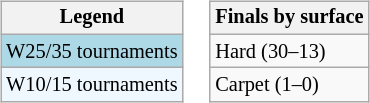<table>
<tr valign=top>
<td><br><table class=wikitable style="font-size:85%">
<tr>
<th>Legend</th>
</tr>
<tr style="background:lightblue;">
<td>W25/35 tournaments</td>
</tr>
<tr style="background:#f0f8ff;">
<td>W10/15 tournaments</td>
</tr>
</table>
</td>
<td><br><table class=wikitable style="font-size:85%">
<tr>
<th>Finals by surface</th>
</tr>
<tr>
<td>Hard (30–13)</td>
</tr>
<tr>
<td>Carpet (1–0)</td>
</tr>
</table>
</td>
</tr>
</table>
